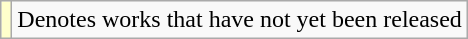<table class="wikitable">
<tr>
<td style="background:#FFFFCC;"></td>
<td>Denotes works that have not yet been released</td>
</tr>
</table>
